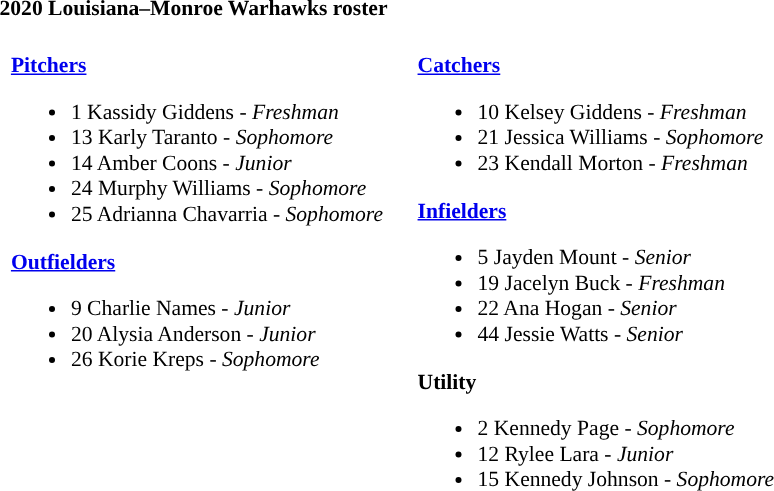<table class="toccolours" style="text-align: left; font-size:90%;">
<tr>
<th colspan="9">2020 Louisiana–Monroe Warhawks roster</th>
</tr>
<tr>
<td width="03"> </td>
<td valign="top"><br><strong><a href='#'>Pitchers</a></strong><ul><li>1 Kassidy Giddens - <em>Freshman</em></li><li>13 Karly Taranto - <em>Sophomore</em></li><li>14 Amber Coons - <em>Junior</em></li><li>24 Murphy Williams - <em>Sophomore</em></li><li>25 Adrianna Chavarria - <em>Sophomore</em></li></ul><strong><a href='#'>Outfielders</a></strong><ul><li>9 Charlie Names - <em>Junior</em></li><li>20 Alysia Anderson - <em>Junior</em></li><li>26 Korie Kreps - <em>Sophomore</em></li></ul></td>
<td width="15"> </td>
<td valign="top"><br><strong><a href='#'>Catchers</a></strong><ul><li>10 Kelsey Giddens - <em>Freshman</em></li><li>21 Jessica Williams - <em>Sophomore</em></li><li>23 Kendall Morton - <em>Freshman</em></li></ul><strong><a href='#'>Infielders</a></strong><ul><li>5 Jayden Mount - <em>Senior</em></li><li>19 Jacelyn Buck - <em>Freshman</em></li><li>22 Ana Hogan - <em>Senior</em></li><li>44 Jessie Watts - <em>Senior</em></li></ul><strong>Utility</strong><ul><li>2 Kennedy Page - <em>Sophomore</em></li><li>12 Rylee Lara - <em>Junior</em></li><li>15 Kennedy Johnson - <em>Sophomore</em></li></ul></td>
</tr>
</table>
